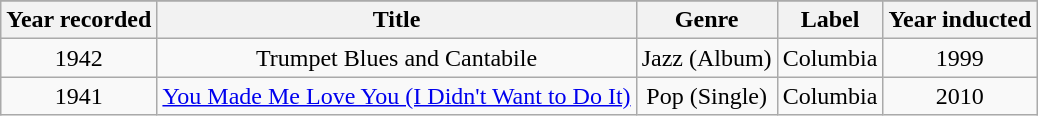<table class=wikitable>
<tr>
</tr>
<tr>
<th>Year recorded</th>
<th>Title</th>
<th>Genre</th>
<th>Label</th>
<th>Year inducted</th>
</tr>
<tr align=center>
<td>1942</td>
<td>Trumpet Blues and Cantabile</td>
<td>Jazz (Album)</td>
<td>Columbia</td>
<td>1999</td>
</tr>
<tr align=center>
<td>1941</td>
<td><a href='#'>You Made Me Love You (I Didn't Want to Do It)</a></td>
<td>Pop (Single)</td>
<td>Columbia</td>
<td>2010</td>
</tr>
</table>
